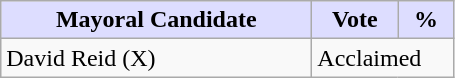<table class="wikitable">
<tr>
<th style="background:#ddf; width:200px;">Mayoral Candidate</th>
<th style="background:#ddf; width:50px;">Vote</th>
<th style="background:#ddf; width:30px;">%</th>
</tr>
<tr>
<td>David Reid (X)</td>
<td colspan="2">Acclaimed</td>
</tr>
</table>
